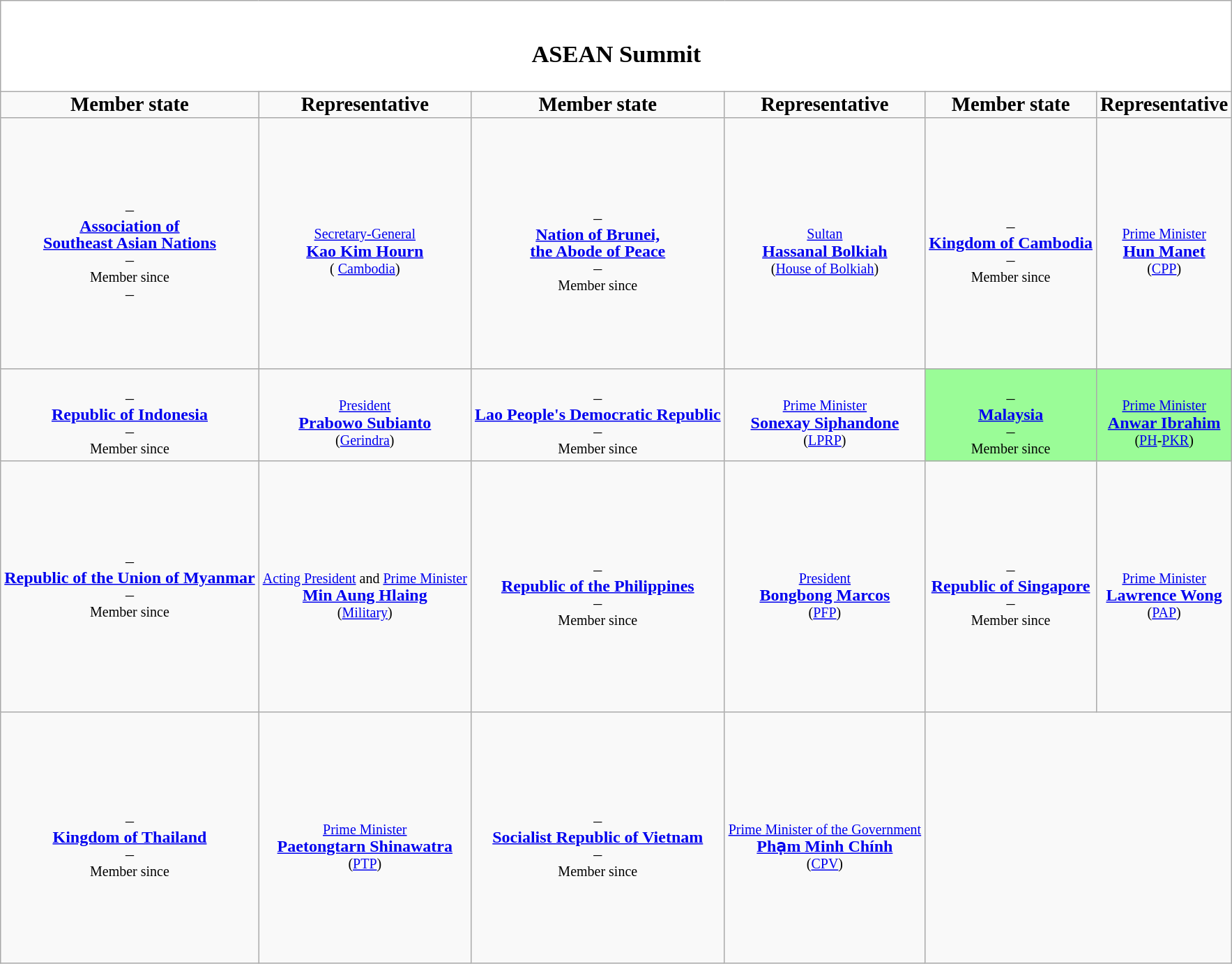<table class="wikitable" style="text-align: center; line-height:16px;">
<tr>
<td colspan="9" style="height: 5em; background:white"><br><big><strong><big>ASEAN Summit</big></strong></big></td>
</tr>
<tr>
<td><strong><big>Member state</big></strong></td>
<td><strong><big>Representative</big></strong></td>
<td><strong><big>Member state</big></strong></td>
<td><strong><big>Representative</big></strong></td>
<td><strong><big>Member state</big></strong></td>
<td><strong><big>Representative</big></strong></td>
</tr>
<tr style="height: 15em;">
<td><br>–<br> <strong><a href='#'>Association of<br>Southeast Asian Nations</a></strong><br>–<br><small>Member since </small><br>–<br></td>
<td><br><small><a href='#'>Secretary-General</a></small><br><strong><a href='#'>Kao Kim Hourn</a></strong><br><small>( <a href='#'>Cambodia</a>)</small></td>
<td><br>–<br><strong><a href='#'>Nation of Brunei,<br>the Abode of Peace</a></strong><br>–<br><small>Member since </small></td>
<td><br><small><a href='#'>Sultan</a></small><br><strong><a href='#'>Hassanal Bolkiah</a></strong><br><small>(<a href='#'>House of Bolkiah</a>)</small></td>
<td><br>–<br><strong><a href='#'>Kingdom of Cambodia</a></strong><br>–<br><small>Member since </small></td>
<td><br><small><a href='#'>Prime Minister</a></small><br><strong><a href='#'>Hun Manet</a></strong> <br><small>(<a href='#'>CPP</a>)</small></td>
</tr>
<tr>
<td><br>–<br><strong><a href='#'>Republic of Indonesia</a></strong><br>–<br><small>Member since </small><br></td>
<td><br><small><a href='#'>President</a></small><br><strong><a href='#'>Prabowo Subianto</a></strong><br><small>(<a href='#'>Gerindra</a>)</small></td>
<td><br>–<br><strong><a href='#'>Lao People's Democratic Republic</a></strong><br>–<br><small>Member since </small><br></td>
<td><br><small><a href='#'>Prime Minister</a></small><br><strong><a href='#'>Sonexay Siphandone</a></strong><br><small>(<a href='#'>LPRP</a>)</small></td>
<td style="background:#9afc97;"><br>–<br><strong><a href='#'>Malaysia</a></strong><br>–<br><small>Member since </small><br></td>
<td style="background:#9afc97;"><br><small><a href='#'>Prime Minister</a></small><br><strong><a href='#'>Anwar Ibrahim</a></strong><br><small>(<a href='#'>PH</a>-<a href='#'>PKR</a>)</small></td>
</tr>
<tr style="height: 15em;">
<td><br>–<br><strong><a href='#'>Republic of the Union of Myanmar</a></strong><br>–<br><small>Member since <br></small><br></td>
<td><br><small><a href='#'>Acting President</a> and <a href='#'>Prime Minister</a><br></small><strong><a href='#'>Min Aung Hlaing</a></strong><br><small>(<a href='#'>Military</a>)</small></td>
<td><br>–<br><strong><a href='#'>Republic of the Philippines</a></strong><br>–<br><small>Member since </small><br></td>
<td><br><small><a href='#'>President</a><br></small><strong><a href='#'>Bongbong Marcos</a></strong><br><small>(<a href='#'>PFP</a>)</small></td>
<td><br>–<br><strong><a href='#'>Republic of Singapore</a></strong><br>–<br><small>Member since </small><br></td>
<td><br><small><a href='#'>Prime Minister</a></small><br><strong><a href='#'>Lawrence Wong</a></strong><br><small>(<a href='#'>PAP</a>)</small></td>
</tr>
<tr style="height: 15em;">
<td><br>–<br><strong><a href='#'>Kingdom of Thailand</a></strong><br>–<br><small>Member since </small><br></td>
<td><br><small><a href='#'>Prime Minister</a></small><br><strong><a href='#'>Paetongtarn Shinawatra</a></strong><br><small>(<a href='#'>PTP</a>)</small></td>
<td><br>–<br><strong><a href='#'>Socialist Republic of Vietnam</a></strong><br>–<br><small>Member since </small><br></td>
<td><br><small><a href='#'>Prime Minister of the Government</a></small><br><strong><a href='#'>Phạm Minh Chính</a></strong><br><small>(<a href='#'>CPV</a>)</small></td>
</tr>
</table>
